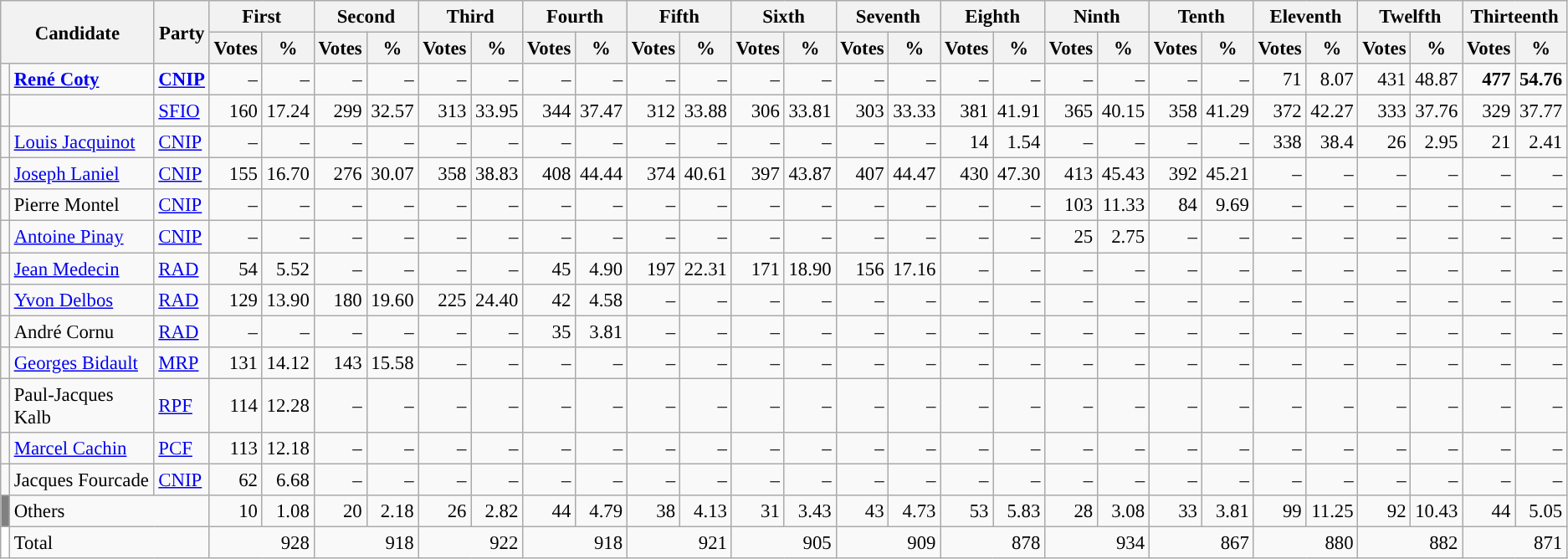<table class=wikitable style="text-align:right; font-size:95%">
<tr>
<th colspan=2 rowspan=2>Candidate</th>
<th rowspan=2>Party</th>
<th colspan=2>First</th>
<th colspan=2>Second</th>
<th colspan=2>Third</th>
<th colspan=2>Fourth</th>
<th colspan=2>Fifth</th>
<th colspan=2>Sixth</th>
<th colspan=2>Seventh</th>
<th colspan=2>Eighth</th>
<th colspan=2>Ninth</th>
<th colspan=2>Tenth</th>
<th colspan=2>Eleventh</th>
<th colspan=2>Twelfth</th>
<th colspan=2>Thirteenth</th>
</tr>
<tr>
<th>Votes</th>
<th>%</th>
<th>Votes</th>
<th>%</th>
<th>Votes</th>
<th>%</th>
<th>Votes</th>
<th>%</th>
<th>Votes</th>
<th>%</th>
<th>Votes</th>
<th>%</th>
<th>Votes</th>
<th>%</th>
<th>Votes</th>
<th>%</th>
<th>Votes</th>
<th>%</th>
<th>Votes</th>
<th>%</th>
<th>Votes</th>
<th>%</th>
<th>Votes</th>
<th>%</th>
<th>Votes</th>
<th>%</th>
</tr>
<tr>
<td style="background-color:"></td>
<td align="left"><strong><a href='#'>René Coty</a></strong></td>
<td align="left"><a href='#'><strong>CNIP</strong></a></td>
<td>–</td>
<td>–</td>
<td>–</td>
<td>–</td>
<td>–</td>
<td>–</td>
<td>–</td>
<td>–</td>
<td>–</td>
<td>–</td>
<td>–</td>
<td>–</td>
<td>–</td>
<td>–</td>
<td>–</td>
<td>–</td>
<td>–</td>
<td>–</td>
<td>–</td>
<td>–</td>
<td>71</td>
<td>8.07</td>
<td>431</td>
<td>48.87</td>
<td><strong>477</strong></td>
<td><strong>54.76</strong></td>
</tr>
<tr>
<td style="background-color:"></td>
<td align=left></td>
<td align=left><a href='#'>SFIO</a></td>
<td>160</td>
<td>17.24</td>
<td>299</td>
<td>32.57</td>
<td>313</td>
<td>33.95</td>
<td>344</td>
<td>37.47</td>
<td>312</td>
<td>33.88</td>
<td>306</td>
<td>33.81</td>
<td>303</td>
<td>33.33</td>
<td>381</td>
<td>41.91</td>
<td>365</td>
<td>40.15</td>
<td>358</td>
<td>41.29</td>
<td>372</td>
<td>42.27</td>
<td>333</td>
<td>37.76</td>
<td>329</td>
<td>37.77</td>
</tr>
<tr>
<td style="background-color:"></td>
<td align="left"><a href='#'>Louis Jacquinot</a></td>
<td align="left"><a href='#'>CNIP</a></td>
<td>–</td>
<td>–</td>
<td>–</td>
<td>–</td>
<td>–</td>
<td>–</td>
<td>–</td>
<td>–</td>
<td>–</td>
<td>–</td>
<td>–</td>
<td>–</td>
<td>–</td>
<td>–</td>
<td>14</td>
<td>1.54</td>
<td>–</td>
<td>–</td>
<td>–</td>
<td>–</td>
<td>338</td>
<td>38.4</td>
<td>26</td>
<td>2.95</td>
<td>21</td>
<td>2.41</td>
</tr>
<tr>
<td style="background-color:"></td>
<td align=left><a href='#'>Joseph Laniel</a></td>
<td align=left><a href='#'>CNIP</a></td>
<td>155</td>
<td>16.70</td>
<td>276</td>
<td>30.07</td>
<td>358</td>
<td>38.83</td>
<td>408</td>
<td>44.44</td>
<td>374</td>
<td>40.61</td>
<td>397</td>
<td>43.87</td>
<td>407</td>
<td>44.47</td>
<td>430</td>
<td>47.30</td>
<td>413</td>
<td>45.43</td>
<td>392</td>
<td>45.21</td>
<td>–</td>
<td>–</td>
<td>–</td>
<td>–</td>
<td>–</td>
<td>–</td>
</tr>
<tr>
<td style="background-color:"></td>
<td align="left">Pierre Montel</td>
<td align="left"><a href='#'>CNIP</a></td>
<td>–</td>
<td>–</td>
<td>–</td>
<td>–</td>
<td>–</td>
<td>–</td>
<td>–</td>
<td>–</td>
<td>–</td>
<td>–</td>
<td>–</td>
<td>–</td>
<td>–</td>
<td>–</td>
<td>–</td>
<td>–</td>
<td>103</td>
<td>11.33</td>
<td>84</td>
<td>9.69</td>
<td>–</td>
<td>–</td>
<td>–</td>
<td>–</td>
<td>–</td>
<td>–</td>
</tr>
<tr>
<td style="background-color:"></td>
<td align="left"><a href='#'>Antoine Pinay</a></td>
<td align="left"><a href='#'>CNIP</a></td>
<td>–</td>
<td>–</td>
<td>–</td>
<td>–</td>
<td>–</td>
<td>–</td>
<td>–</td>
<td>–</td>
<td>–</td>
<td>–</td>
<td>–</td>
<td>–</td>
<td>–</td>
<td>–</td>
<td>–</td>
<td>–</td>
<td>25</td>
<td>2.75</td>
<td>–</td>
<td>–</td>
<td>–</td>
<td>–</td>
<td>–</td>
<td>–</td>
<td>–</td>
<td>–</td>
</tr>
<tr>
<td style="background-color:"></td>
<td align="left"><a href='#'>Jean Medecin</a></td>
<td align="left"><a href='#'>RAD</a></td>
<td>54</td>
<td>5.52</td>
<td>–</td>
<td>–</td>
<td>–</td>
<td>–</td>
<td>45</td>
<td>4.90</td>
<td>197</td>
<td>22.31</td>
<td>171</td>
<td>18.90</td>
<td>156</td>
<td>17.16</td>
<td>–</td>
<td>–</td>
<td>–</td>
<td>–</td>
<td>–</td>
<td>–</td>
<td>–</td>
<td>–</td>
<td>–</td>
<td>–</td>
<td>–</td>
<td>–</td>
</tr>
<tr>
<td style="background-color:"></td>
<td align="left"><a href='#'>Yvon Delbos</a></td>
<td align="left"><a href='#'>RAD</a></td>
<td>129</td>
<td>13.90</td>
<td>180</td>
<td>19.60</td>
<td>225</td>
<td>24.40</td>
<td>42</td>
<td>4.58</td>
<td>–</td>
<td>–</td>
<td>–</td>
<td>–</td>
<td>–</td>
<td>–</td>
<td>–</td>
<td>–</td>
<td>–</td>
<td>–</td>
<td>–</td>
<td>–</td>
<td>–</td>
<td>–</td>
<td>–</td>
<td>–</td>
<td>–</td>
<td>–</td>
</tr>
<tr>
<td style="background-color:"></td>
<td align="left">André Cornu</td>
<td align="left"><a href='#'>RAD</a></td>
<td>–</td>
<td>–</td>
<td>–</td>
<td>–</td>
<td>–</td>
<td>–</td>
<td>35</td>
<td>3.81</td>
<td>–</td>
<td>–</td>
<td>–</td>
<td>–</td>
<td>–</td>
<td>–</td>
<td>–</td>
<td>–</td>
<td>–</td>
<td>–</td>
<td>–</td>
<td>–</td>
<td>–</td>
<td>–</td>
<td>–</td>
<td>–</td>
<td>–</td>
<td>–</td>
</tr>
<tr>
<td style="background-color:"></td>
<td align=left><a href='#'>Georges Bidault</a></td>
<td align=left><a href='#'>MRP</a></td>
<td>131</td>
<td>14.12</td>
<td>143</td>
<td>15.58</td>
<td>–</td>
<td>–</td>
<td>–</td>
<td>–</td>
<td>–</td>
<td>–</td>
<td>–</td>
<td>–</td>
<td>–</td>
<td>–</td>
<td>–</td>
<td>–</td>
<td>–</td>
<td>–</td>
<td>–</td>
<td>–</td>
<td>–</td>
<td>–</td>
<td>–</td>
<td>–</td>
<td>–</td>
<td>–</td>
</tr>
<tr>
<td style="background-color:"></td>
<td align=left>Paul-Jacques Kalb</td>
<td align=left><a href='#'>RPF</a></td>
<td>114</td>
<td>12.28</td>
<td>–</td>
<td>–</td>
<td>–</td>
<td>–</td>
<td>–</td>
<td>–</td>
<td>–</td>
<td>–</td>
<td>–</td>
<td>–</td>
<td>–</td>
<td>–</td>
<td>–</td>
<td>–</td>
<td>–</td>
<td>–</td>
<td>–</td>
<td>–</td>
<td>–</td>
<td>–</td>
<td>–</td>
<td>–</td>
<td>–</td>
<td>–</td>
</tr>
<tr>
<td style="background-color:"></td>
<td align=left><a href='#'>Marcel Cachin</a></td>
<td align=left><a href='#'>PCF</a></td>
<td>113</td>
<td>12.18</td>
<td>–</td>
<td>–</td>
<td>–</td>
<td>–</td>
<td>–</td>
<td>–</td>
<td>–</td>
<td>–</td>
<td>–</td>
<td>–</td>
<td>–</td>
<td>–</td>
<td>–</td>
<td>–</td>
<td>–</td>
<td>–</td>
<td>–</td>
<td>–</td>
<td>–</td>
<td>–</td>
<td>–</td>
<td>–</td>
<td>–</td>
<td>–</td>
</tr>
<tr>
<td style="background-color:"></td>
<td align=left>Jacques Fourcade</td>
<td align=left><a href='#'>CNIP</a></td>
<td>62</td>
<td>6.68</td>
<td>–</td>
<td>–</td>
<td>–</td>
<td>–</td>
<td>–</td>
<td>–</td>
<td>–</td>
<td>–</td>
<td>–</td>
<td>–</td>
<td>–</td>
<td>–</td>
<td>–</td>
<td>–</td>
<td>–</td>
<td>–</td>
<td>–</td>
<td>–</td>
<td>–</td>
<td>–</td>
<td>–</td>
<td>–</td>
<td>–</td>
<td>–</td>
</tr>
<tr>
<td bgcolor="gray"></td>
<td colspan=2 align=left>Others</td>
<td>10</td>
<td>1.08</td>
<td>20</td>
<td>2.18</td>
<td>26</td>
<td>2.82</td>
<td>44</td>
<td>4.79</td>
<td>38</td>
<td>4.13</td>
<td>31</td>
<td>3.43</td>
<td>43</td>
<td>4.73</td>
<td>53</td>
<td>5.83</td>
<td>28</td>
<td>3.08</td>
<td>33</td>
<td>3.81</td>
<td>99</td>
<td>11.25</td>
<td>92</td>
<td>10.43</td>
<td>44</td>
<td>5.05</td>
</tr>
<tr>
<td bgcolor="White"></td>
<td colspan=2 align=left>Total</td>
<td colspan="2">928</td>
<td colspan="2">918</td>
<td colspan="2">922</td>
<td colspan="2">918</td>
<td colspan="2">921</td>
<td colspan="2">905</td>
<td colspan="2">909</td>
<td colspan="2">878</td>
<td colspan="2">934</td>
<td colspan="2">867</td>
<td colspan="2">880</td>
<td colspan="2">882</td>
<td colspan="2">871</td>
</tr>
</table>
